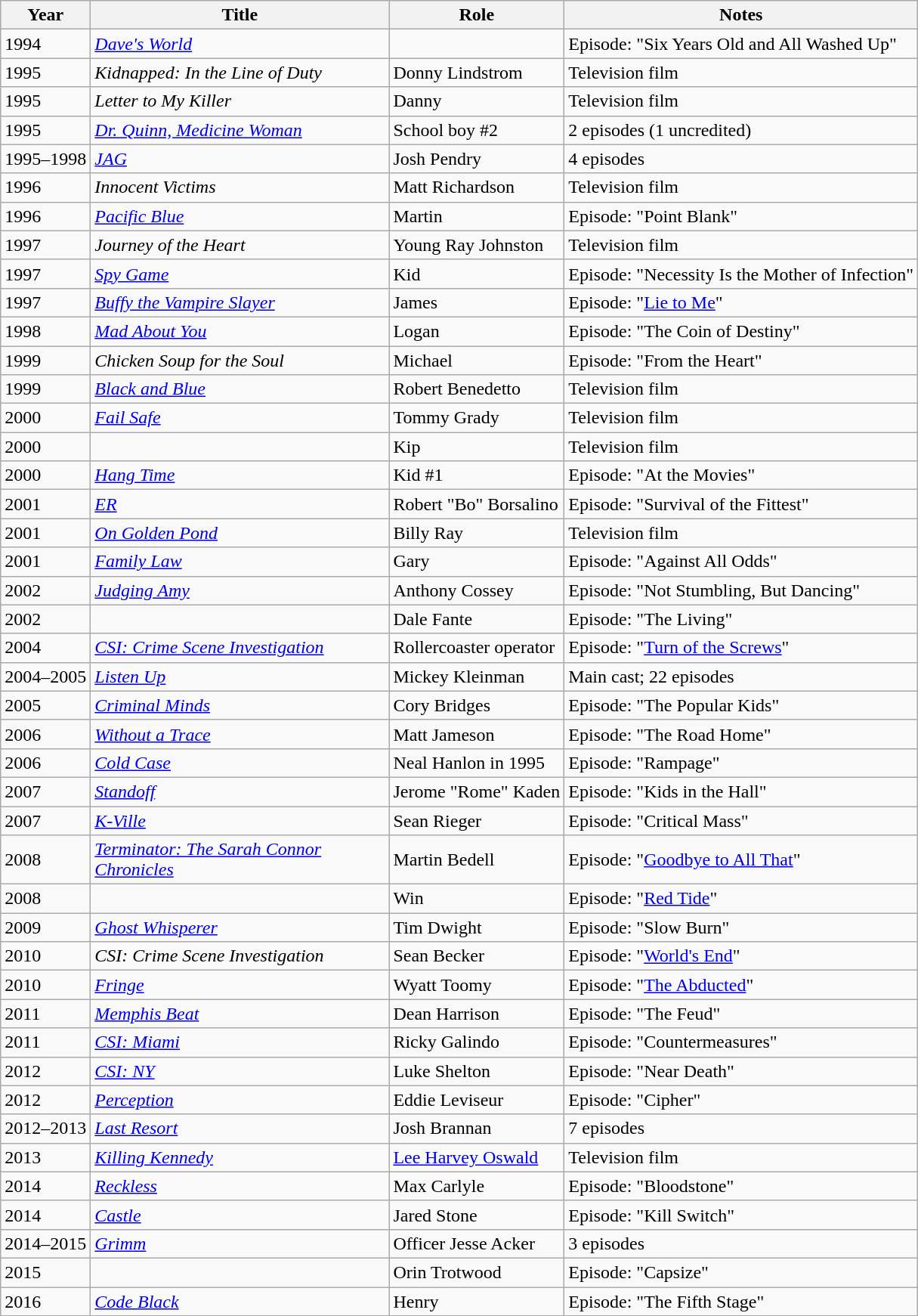<table class="wikitable sortable">
<tr>
<th>Year</th>
<th style="width:16em;">Title</th>
<th>Role</th>
<th class="unsortable">Notes</th>
</tr>
<tr>
<td>1994</td>
<td><em><a href='#'>Dave's World</a></em></td>
<td></td>
<td>Episode: "Six Years Old and All Washed Up"</td>
</tr>
<tr>
<td>1995</td>
<td><em>Kidnapped: In the Line of Duty</em></td>
<td>Donny Lindstrom</td>
<td>Television film</td>
</tr>
<tr>
<td>1995</td>
<td><em>Letter to My Killer</em></td>
<td>Danny</td>
<td>Television film</td>
</tr>
<tr>
<td>1995</td>
<td><em><a href='#'>Dr. Quinn, Medicine Woman</a></em></td>
<td>School boy #2</td>
<td>2 episodes (1 uncredited)</td>
</tr>
<tr>
<td>1995–1998</td>
<td><em><a href='#'>JAG</a></em></td>
<td>Josh Pendry</td>
<td>4 episodes</td>
</tr>
<tr>
<td>1996</td>
<td><em>Innocent Victims</em></td>
<td>Matt Richardson</td>
<td>Television film</td>
</tr>
<tr>
<td>1996</td>
<td><em><a href='#'>Pacific Blue</a></em></td>
<td>Martin</td>
<td>Episode: "Point Blank"</td>
</tr>
<tr>
<td>1997</td>
<td><em>Journey of the Heart</em></td>
<td>Young Ray Johnston</td>
<td>Television film</td>
</tr>
<tr>
<td>1997</td>
<td><em><a href='#'>Spy Game</a></em></td>
<td>Kid</td>
<td>Episode: "Necessity Is the Mother of Infection"</td>
</tr>
<tr>
<td>1997</td>
<td><em><a href='#'>Buffy the Vampire Slayer</a></em></td>
<td>James</td>
<td>Episode: "<a href='#'>Lie to Me</a>"</td>
</tr>
<tr>
<td>1998</td>
<td><em><a href='#'>Mad About You</a></em></td>
<td>Logan</td>
<td>Episode: "The Coin of Destiny"</td>
</tr>
<tr>
<td>1999</td>
<td><em>Chicken Soup for the Soul</em></td>
<td>Michael</td>
<td>Episode: "From the Heart"</td>
</tr>
<tr>
<td>1999</td>
<td><em><a href='#'>Black and Blue</a></em></td>
<td>Robert Benedetto</td>
<td>Television film</td>
</tr>
<tr>
<td>2000</td>
<td><em><a href='#'>Fail Safe</a></em></td>
<td>Tommy Grady</td>
<td>Television film</td>
</tr>
<tr>
<td>2000</td>
<td><em></em></td>
<td>Kip</td>
<td>Television film</td>
</tr>
<tr>
<td>2000</td>
<td><em><a href='#'>Hang Time</a></em></td>
<td>Kid #1</td>
<td>Episode: "At the Movies"</td>
</tr>
<tr>
<td>2001</td>
<td><em><a href='#'>ER</a></em></td>
<td>Robert "Bo" Borsalino</td>
<td>Episode: "Survival of the Fittest"</td>
</tr>
<tr>
<td>2001</td>
<td><em><a href='#'>On Golden Pond</a></em></td>
<td>Billy Ray</td>
<td>Television film</td>
</tr>
<tr>
<td>2001</td>
<td><em><a href='#'>Family Law</a></em></td>
<td>Gary</td>
<td>Episode: "Against All Odds"</td>
</tr>
<tr>
<td>2002</td>
<td><em><a href='#'>Judging Amy</a></em></td>
<td>Anthony Cossey</td>
<td>Episode: "Not Stumbling, But Dancing"</td>
</tr>
<tr>
<td>2002</td>
<td><em></em></td>
<td>Dale Fante</td>
<td>Episode: "The Living"</td>
</tr>
<tr>
<td>2004</td>
<td><em><a href='#'>CSI: Crime Scene Investigation</a></em></td>
<td>Rollercoaster operator</td>
<td>Episode: "<a href='#'>Turn of the Screws</a>"</td>
</tr>
<tr>
<td>2004–2005</td>
<td><em><a href='#'>Listen Up</a></em></td>
<td>Mickey Kleinman</td>
<td>Main cast; 22 episodes</td>
</tr>
<tr>
<td>2005</td>
<td><em><a href='#'>Criminal Minds</a></em></td>
<td>Cory Bridges</td>
<td>Episode: "The Popular Kids"</td>
</tr>
<tr>
<td>2006</td>
<td><em><a href='#'>Without a Trace</a></em></td>
<td>Matt Jameson</td>
<td>Episode: "The Road Home"</td>
</tr>
<tr>
<td>2006</td>
<td><em><a href='#'>Cold Case</a></em></td>
<td>Neal Hanlon in 1995</td>
<td>Episode: "Rampage"</td>
</tr>
<tr>
<td>2007</td>
<td><em><a href='#'>Standoff</a></em></td>
<td>Jerome "Rome" Kaden</td>
<td>Episode: "Kids in the Hall"</td>
</tr>
<tr>
<td>2007</td>
<td><em><a href='#'>K-Ville</a></em></td>
<td>Sean Rieger</td>
<td>Episode: "Critical Mass"</td>
</tr>
<tr>
<td>2008</td>
<td><em><a href='#'>Terminator: The Sarah Connor Chronicles</a></em></td>
<td>Martin Bedell</td>
<td>Episode: "<a href='#'>Goodbye to All That</a>"</td>
</tr>
<tr>
<td>2008</td>
<td><em></em></td>
<td>Win</td>
<td>Episode: "<a href='#'>Red Tide</a>"</td>
</tr>
<tr>
<td>2009</td>
<td><em><a href='#'>Ghost Whisperer</a></em></td>
<td>Tim Dwight</td>
<td>Episode: "Slow Burn"</td>
</tr>
<tr>
<td>2010</td>
<td><em>CSI: Crime Scene Investigation</em></td>
<td>Sean Becker</td>
<td>Episode: "<a href='#'>World's End</a>"</td>
</tr>
<tr>
<td>2010</td>
<td><em><a href='#'>Fringe</a></em></td>
<td>Wyatt Toomy</td>
<td>Episode: "<a href='#'>The Abducted</a>"</td>
</tr>
<tr>
<td>2011</td>
<td><em><a href='#'>Memphis Beat</a></em></td>
<td>Dean Harrison</td>
<td>Episode: "The Feud"</td>
</tr>
<tr>
<td>2011</td>
<td><em><a href='#'>CSI: Miami</a></em></td>
<td>Ricky Galindo</td>
<td>Episode: "Countermeasures"</td>
</tr>
<tr>
<td>2012</td>
<td><em><a href='#'>CSI: NY</a></em></td>
<td>Luke Shelton</td>
<td>Episode: "Near Death"</td>
</tr>
<tr>
<td>2012</td>
<td><em><a href='#'>Perception</a></em></td>
<td>Eddie Leviseur</td>
<td>Episode: "Cipher"</td>
</tr>
<tr>
<td>2012–2013</td>
<td><em><a href='#'>Last Resort</a></em></td>
<td>Josh Brannan</td>
<td>7 episodes</td>
</tr>
<tr>
<td>2013</td>
<td><em><a href='#'>Killing Kennedy</a></em></td>
<td><a href='#'>Lee Harvey Oswald</a></td>
<td>Television film</td>
</tr>
<tr>
<td>2014</td>
<td><em><a href='#'>Reckless</a></em></td>
<td>Max Carlyle</td>
<td>Episode: "Bloodstone"</td>
</tr>
<tr>
<td>2014</td>
<td><em><a href='#'>Castle</a></em></td>
<td>Jared Stone</td>
<td>Episode: "Kill Switch"</td>
</tr>
<tr>
<td>2014–2015</td>
<td><em><a href='#'>Grimm</a></em></td>
<td>Officer Jesse Acker</td>
<td>3 episodes</td>
</tr>
<tr>
<td>2015</td>
<td><em></em></td>
<td>Orin Trotwood</td>
<td>Episode: "Capsize"</td>
</tr>
<tr>
<td>2016</td>
<td><em><a href='#'>Code Black</a></em></td>
<td>Henry</td>
<td>Episode: "The Fifth Stage"</td>
</tr>
</table>
